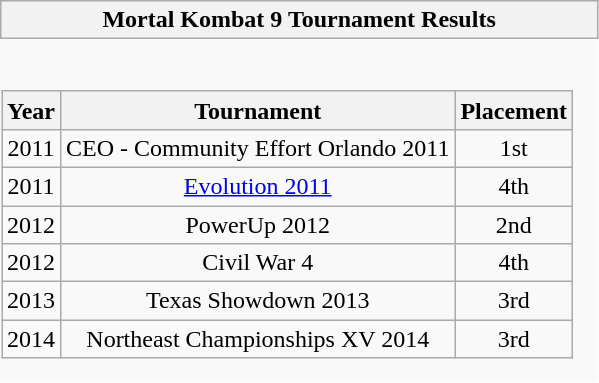<table class="wikitable collapsible autocollapse" style="border:none">
<tr>
<th scope="col">Mortal Kombat 9 Tournament Results</th>
</tr>
<tr>
<td style="padding:0;border:none"><br><table class="wikitable" style="text-align:center">
<tr>
<th>Year</th>
<th>Tournament</th>
<th>Placement</th>
</tr>
<tr>
<td>2011</td>
<td>CEO - Community Effort Orlando 2011</td>
<td>1st</td>
</tr>
<tr>
<td>2011</td>
<td><a href='#'>Evolution 2011</a></td>
<td>4th</td>
</tr>
<tr>
<td>2012</td>
<td>PowerUp 2012</td>
<td>2nd</td>
</tr>
<tr>
<td>2012</td>
<td>Civil War 4</td>
<td>4th</td>
</tr>
<tr>
<td>2013</td>
<td>Texas Showdown 2013</td>
<td>3rd</td>
</tr>
<tr>
<td>2014</td>
<td>Northeast Championships XV 2014</td>
<td>3rd</td>
</tr>
</table>
</td>
</tr>
</table>
